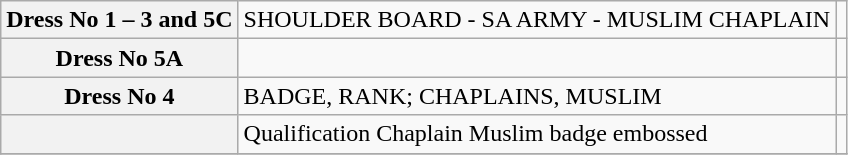<table class=wikitable style="text-align: left;">
<tr>
<th>Dress No 1 – 3 and 5C</th>
<td>SHOULDER BOARD - SA ARMY - MUSLIM CHAPLAIN</td>
<td></td>
</tr>
<tr>
<th>Dress No 5A</th>
<td></td>
<td></td>
</tr>
<tr>
<th>Dress No 4</th>
<td>BADGE, RANK; CHAPLAINS, MUSLIM</td>
<td></td>
</tr>
<tr>
<th></th>
<td>Qualification Chaplain Muslim badge embossed</td>
<td></td>
</tr>
<tr>
</tr>
</table>
